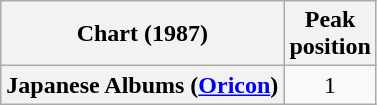<table class="wikitable plainrowheaders" style="text-align:center">
<tr>
<th scope="col">Chart (1987)</th>
<th scope="col">Peak<br> position</th>
</tr>
<tr>
<th scope="row">Japanese Albums (<a href='#'>Oricon</a>)</th>
<td>1</td>
</tr>
</table>
